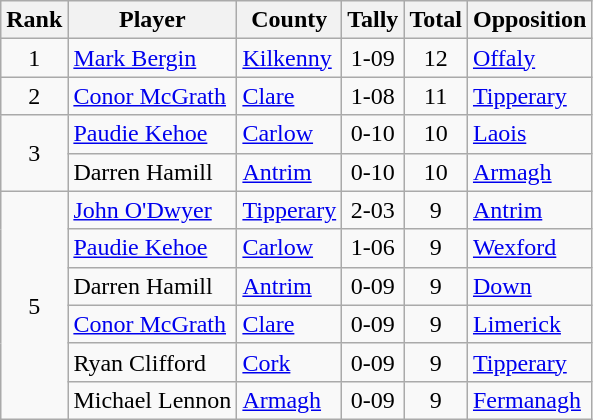<table class="wikitable">
<tr>
<th>Rank</th>
<th>Player</th>
<th>County</th>
<th>Tally</th>
<th>Total</th>
<th>Opposition</th>
</tr>
<tr>
<td rowspan=1 align=center>1</td>
<td><a href='#'>Mark Bergin</a></td>
<td><a href='#'>Kilkenny</a></td>
<td align=center>1-09</td>
<td align=center>12</td>
<td><a href='#'>Offaly</a></td>
</tr>
<tr>
<td rowspan=1 align=center>2</td>
<td><a href='#'>Conor McGrath</a></td>
<td><a href='#'>Clare</a></td>
<td align=center>1-08</td>
<td align=center>11</td>
<td><a href='#'>Tipperary</a></td>
</tr>
<tr>
<td rowspan=2 align=center>3</td>
<td><a href='#'>Paudie Kehoe</a></td>
<td><a href='#'>Carlow</a></td>
<td align=center>0-10</td>
<td align=center>10</td>
<td><a href='#'>Laois</a></td>
</tr>
<tr>
<td>Darren Hamill</td>
<td><a href='#'>Antrim</a></td>
<td align=center>0-10</td>
<td align=center>10</td>
<td><a href='#'>Armagh</a></td>
</tr>
<tr>
<td rowspan=6 align=center>5</td>
<td><a href='#'>John O'Dwyer</a></td>
<td><a href='#'>Tipperary</a></td>
<td align=center>2-03</td>
<td align=center>9</td>
<td><a href='#'>Antrim</a></td>
</tr>
<tr>
<td><a href='#'>Paudie Kehoe</a></td>
<td><a href='#'>Carlow</a></td>
<td align=center>1-06</td>
<td align=center>9</td>
<td><a href='#'>Wexford</a></td>
</tr>
<tr>
<td>Darren Hamill</td>
<td><a href='#'>Antrim</a></td>
<td align=center>0-09</td>
<td align=center>9</td>
<td><a href='#'>Down</a></td>
</tr>
<tr>
<td><a href='#'>Conor McGrath</a></td>
<td><a href='#'>Clare</a></td>
<td align=center>0-09</td>
<td align=center>9</td>
<td><a href='#'>Limerick</a></td>
</tr>
<tr>
<td>Ryan Clifford</td>
<td><a href='#'>Cork</a></td>
<td align=center>0-09</td>
<td align=center>9</td>
<td><a href='#'>Tipperary</a></td>
</tr>
<tr>
<td>Michael Lennon</td>
<td><a href='#'>Armagh</a></td>
<td align=center>0-09</td>
<td align=center>9</td>
<td><a href='#'>Fermanagh</a></td>
</tr>
</table>
